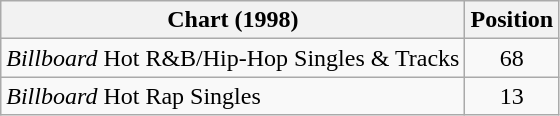<table class="wikitable sortable">
<tr>
<th>Chart (1998)</th>
<th>Position</th>
</tr>
<tr>
<td><em>Billboard</em> Hot R&B/Hip-Hop Singles & Tracks</td>
<td align="center">68</td>
</tr>
<tr>
<td><em>Billboard</em> Hot Rap Singles</td>
<td align="center">13</td>
</tr>
</table>
